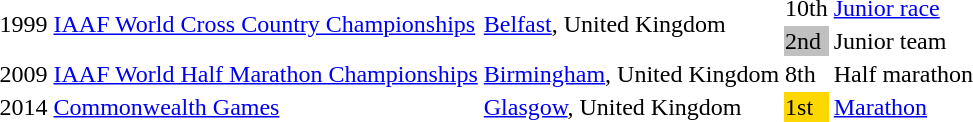<table>
<tr>
<td rowspan=2>1999</td>
<td rowspan=2><a href='#'>IAAF World Cross Country Championships</a></td>
<td rowspan=2><a href='#'>Belfast</a>, United Kingdom</td>
<td>10th</td>
<td><a href='#'>Junior race</a></td>
<td></td>
</tr>
<tr>
<td bgcolor=silver>2nd</td>
<td>Junior team</td>
<td></td>
</tr>
<tr>
<td>2009</td>
<td><a href='#'>IAAF World Half Marathon Championships</a></td>
<td><a href='#'>Birmingham</a>, United Kingdom</td>
<td>8th</td>
<td>Half marathon</td>
<td></td>
</tr>
<tr>
<td>2014</td>
<td><a href='#'>Commonwealth Games</a></td>
<td><a href='#'>Glasgow</a>, United Kingdom</td>
<td bgcolor=gold>1st</td>
<td><a href='#'>Marathon</a></td>
<td></td>
</tr>
</table>
